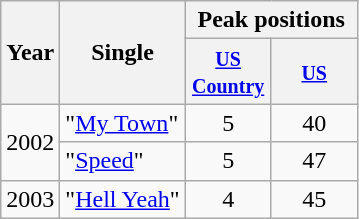<table class="wikitable">
<tr>
<th rowspan="2">Year</th>
<th rowspan="2">Single</th>
<th colspan="2">Peak positions</th>
</tr>
<tr>
<th width="50"><small><a href='#'>US Country</a></small></th>
<th width="50"><small><a href='#'>US</a></small></th>
</tr>
<tr>
<td rowspan="2">2002</td>
<td>"<a href='#'>My Town</a>"</td>
<td align="center">5</td>
<td align="center">40</td>
</tr>
<tr>
<td>"<a href='#'>Speed</a>"</td>
<td align="center">5</td>
<td align="center">47</td>
</tr>
<tr>
<td>2003</td>
<td>"<a href='#'>Hell Yeah</a>"</td>
<td align="center">4</td>
<td align="center">45</td>
</tr>
</table>
